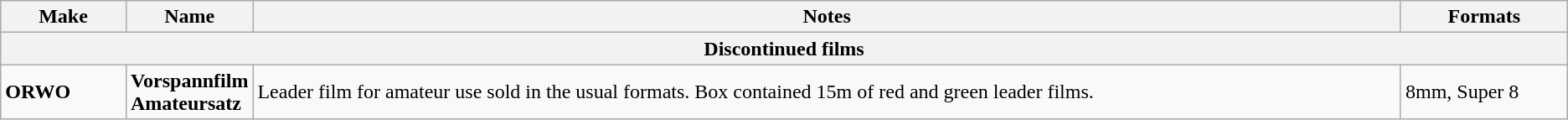<table class="wikitable">
<tr>
<th width="8%">Make</th>
<th width="8%">Name</th>
<th>Notes</th>
<th>Formats</th>
</tr>
<tr>
<th colspan="4">Discontinued films</th>
</tr>
<tr>
<td><strong>ORWO</strong></td>
<td><strong>Vorspannfilm Amateursatz</strong></td>
<td>Leader film for amateur use sold in the usual formats. Box contained 15m of red and green leader films.</td>
<td>8mm, Super 8</td>
</tr>
</table>
